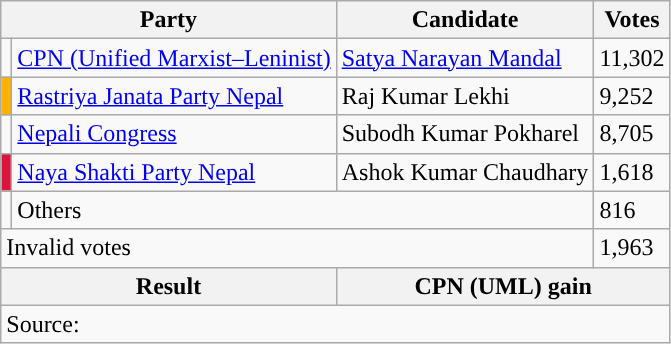<table class="wikitable">
<tr>
<th colspan="2">Party</th>
<th>Candidate</th>
<th>Votes</th>
</tr>
<tr>
<td style="background-color:"></td>
<td><a href='#'>CPN (Unified Marxist–Leninist)</a></td>
<td><a href='#'>Satya Narayan Mandal</a></td>
<td>11,302</td>
</tr>
<tr>
<td style="background-color:#ffb300"></td>
<td><a href='#'>Rastriya Janata Party Nepal</a></td>
<td>Raj Kumar Lekhi</td>
<td>9,252</td>
</tr>
<tr>
<td style="background-color:"></td>
<td><a href='#'>Nepali Congress</a></td>
<td>Subodh Kumar Pokharel</td>
<td>8,705</td>
</tr>
<tr>
<td style="background-color:crimson"></td>
<td><a href='#'>Naya Shakti Party Nepal</a></td>
<td>Ashok Kumar Chaudhary</td>
<td>1,618</td>
</tr>
<tr>
<td></td>
<td colspan="2">Others</td>
<td>816</td>
</tr>
<tr>
<td colspan="3">Invalid votes</td>
<td>1,963</td>
</tr>
<tr>
<th colspan="2">Result</th>
<th colspan="2">CPN (UML) gain</th>
</tr>
<tr>
<td colspan="4">Source: </td>
</tr>
</table>
